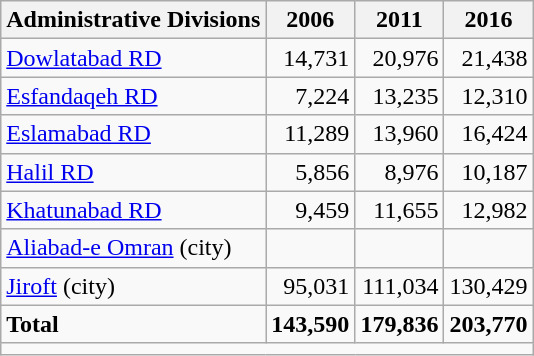<table class="wikitable">
<tr>
<th>Administrative Divisions</th>
<th>2006</th>
<th>2011</th>
<th>2016</th>
</tr>
<tr>
<td><a href='#'>Dowlatabad RD</a></td>
<td style="text-align: right;">14,731</td>
<td style="text-align: right;">20,976</td>
<td style="text-align: right;">21,438</td>
</tr>
<tr>
<td><a href='#'>Esfandaqeh RD</a></td>
<td style="text-align: right;">7,224</td>
<td style="text-align: right;">13,235</td>
<td style="text-align: right;">12,310</td>
</tr>
<tr>
<td><a href='#'>Eslamabad RD</a></td>
<td style="text-align: right;">11,289</td>
<td style="text-align: right;">13,960</td>
<td style="text-align: right;">16,424</td>
</tr>
<tr>
<td><a href='#'>Halil RD</a></td>
<td style="text-align: right;">5,856</td>
<td style="text-align: right;">8,976</td>
<td style="text-align: right;">10,187</td>
</tr>
<tr>
<td><a href='#'>Khatunabad RD</a></td>
<td style="text-align: right;">9,459</td>
<td style="text-align: right;">11,655</td>
<td style="text-align: right;">12,982</td>
</tr>
<tr>
<td><a href='#'>Aliabad-e Omran</a> (city)</td>
<td style="text-align: right;"></td>
<td style="text-align: right;"></td>
<td style="text-align: right;"></td>
</tr>
<tr>
<td><a href='#'>Jiroft</a> (city)</td>
<td style="text-align: right;">95,031</td>
<td style="text-align: right;">111,034</td>
<td style="text-align: right;">130,429</td>
</tr>
<tr>
<td><strong>Total</strong></td>
<td style="text-align: right;"><strong>143,590</strong></td>
<td style="text-align: right;"><strong>179,836</strong></td>
<td style="text-align: right;"><strong>203,770</strong></td>
</tr>
<tr>
<td colspan=4></td>
</tr>
</table>
